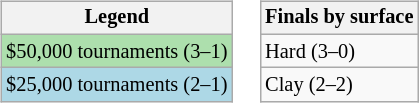<table>
<tr valign=top>
<td><br><table class=wikitable style="font-size:85%;">
<tr>
<th>Legend</th>
</tr>
<tr style="background:#addfad;">
<td>$50,000 tournaments (3–1)</td>
</tr>
<tr style="background:lightblue;">
<td>$25,000 tournaments (2–1)</td>
</tr>
</table>
</td>
<td><br><table class=wikitable style="font-size:85%;">
<tr>
<th>Finals by surface</th>
</tr>
<tr>
<td>Hard (3–0)</td>
</tr>
<tr>
<td>Clay (2–2)</td>
</tr>
</table>
</td>
</tr>
</table>
